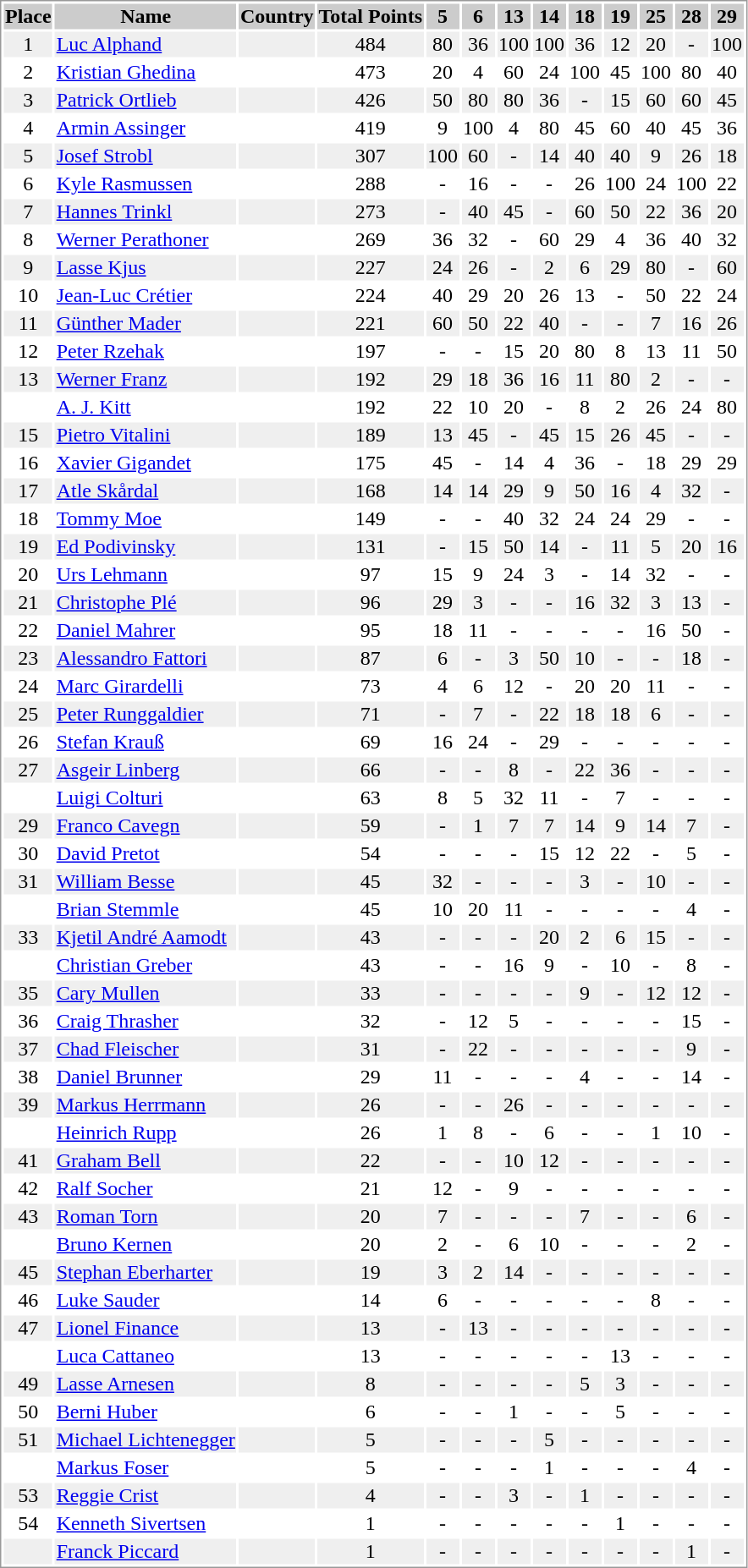<table border="0" style="border: 1px solid #999; background-color:#FFFFFF; text-align:center">
<tr align="center" bgcolor="#CCCCCC">
<th>Place</th>
<th>Name</th>
<th>Country</th>
<th>Total Points</th>
<th>5</th>
<th>6</th>
<th>13</th>
<th>14</th>
<th>18</th>
<th>19</th>
<th>25</th>
<th>28</th>
<th>29</th>
</tr>
<tr bgcolor="#EFEFEF">
<td>1</td>
<td align="left"><a href='#'>Luc Alphand</a></td>
<td align="left"></td>
<td>484</td>
<td>80</td>
<td>36</td>
<td>100</td>
<td>100</td>
<td>36</td>
<td>12</td>
<td>20</td>
<td>-</td>
<td>100</td>
</tr>
<tr>
<td>2</td>
<td align="left"><a href='#'>Kristian Ghedina</a></td>
<td align="left"></td>
<td>473</td>
<td>20</td>
<td>4</td>
<td>60</td>
<td>24</td>
<td>100</td>
<td>45</td>
<td>100</td>
<td>80</td>
<td>40</td>
</tr>
<tr bgcolor="#EFEFEF">
<td>3</td>
<td align="left"><a href='#'>Patrick Ortlieb</a></td>
<td align="left"></td>
<td>426</td>
<td>50</td>
<td>80</td>
<td>80</td>
<td>36</td>
<td>-</td>
<td>15</td>
<td>60</td>
<td>60</td>
<td>45</td>
</tr>
<tr>
<td>4</td>
<td align="left"><a href='#'>Armin Assinger</a></td>
<td align="left"></td>
<td>419</td>
<td>9</td>
<td>100</td>
<td>4</td>
<td>80</td>
<td>45</td>
<td>60</td>
<td>40</td>
<td>45</td>
<td>36</td>
</tr>
<tr bgcolor="#EFEFEF">
<td>5</td>
<td align="left"><a href='#'>Josef Strobl</a></td>
<td align="left"></td>
<td>307</td>
<td>100</td>
<td>60</td>
<td>-</td>
<td>14</td>
<td>40</td>
<td>40</td>
<td>9</td>
<td>26</td>
<td>18</td>
</tr>
<tr>
<td>6</td>
<td align="left"><a href='#'>Kyle Rasmussen</a></td>
<td align="left"></td>
<td>288</td>
<td>-</td>
<td>16</td>
<td>-</td>
<td>-</td>
<td>26</td>
<td>100</td>
<td>24</td>
<td>100</td>
<td>22</td>
</tr>
<tr bgcolor="#EFEFEF">
<td>7</td>
<td align="left"><a href='#'>Hannes Trinkl</a></td>
<td align="left"></td>
<td>273</td>
<td>-</td>
<td>40</td>
<td>45</td>
<td>-</td>
<td>60</td>
<td>50</td>
<td>22</td>
<td>36</td>
<td>20</td>
</tr>
<tr>
<td>8</td>
<td align="left"><a href='#'>Werner Perathoner</a></td>
<td align="left"></td>
<td>269</td>
<td>36</td>
<td>32</td>
<td>-</td>
<td>60</td>
<td>29</td>
<td>4</td>
<td>36</td>
<td>40</td>
<td>32</td>
</tr>
<tr bgcolor="#EFEFEF">
<td>9</td>
<td align="left"><a href='#'>Lasse Kjus</a></td>
<td align="left"></td>
<td>227</td>
<td>24</td>
<td>26</td>
<td>-</td>
<td>2</td>
<td>6</td>
<td>29</td>
<td>80</td>
<td>-</td>
<td>60</td>
</tr>
<tr>
<td>10</td>
<td align="left"><a href='#'>Jean-Luc Crétier</a></td>
<td align="left"></td>
<td>224</td>
<td>40</td>
<td>29</td>
<td>20</td>
<td>26</td>
<td>13</td>
<td>-</td>
<td>50</td>
<td>22</td>
<td>24</td>
</tr>
<tr bgcolor="#EFEFEF">
<td>11</td>
<td align="left"><a href='#'>Günther Mader</a></td>
<td align="left"></td>
<td>221</td>
<td>60</td>
<td>50</td>
<td>22</td>
<td>40</td>
<td>-</td>
<td>-</td>
<td>7</td>
<td>16</td>
<td>26</td>
</tr>
<tr>
<td>12</td>
<td align="left"><a href='#'>Peter Rzehak</a></td>
<td align="left"></td>
<td>197</td>
<td>-</td>
<td>-</td>
<td>15</td>
<td>20</td>
<td>80</td>
<td>8</td>
<td>13</td>
<td>11</td>
<td>50</td>
</tr>
<tr bgcolor="#EFEFEF">
<td>13</td>
<td align="left"><a href='#'>Werner Franz</a></td>
<td align="left"></td>
<td>192</td>
<td>29</td>
<td>18</td>
<td>36</td>
<td>16</td>
<td>11</td>
<td>80</td>
<td>2</td>
<td>-</td>
<td>-</td>
</tr>
<tr>
<td></td>
<td align="left"><a href='#'>A. J. Kitt</a></td>
<td align="left"></td>
<td>192</td>
<td>22</td>
<td>10</td>
<td>20</td>
<td>-</td>
<td>8</td>
<td>2</td>
<td>26</td>
<td>24</td>
<td>80</td>
</tr>
<tr bgcolor="#EFEFEF">
<td>15</td>
<td align="left"><a href='#'>Pietro Vitalini</a></td>
<td align="left"></td>
<td>189</td>
<td>13</td>
<td>45</td>
<td>-</td>
<td>45</td>
<td>15</td>
<td>26</td>
<td>45</td>
<td>-</td>
<td>-</td>
</tr>
<tr>
<td>16</td>
<td align="left"><a href='#'>Xavier Gigandet</a></td>
<td align="left"></td>
<td>175</td>
<td>45</td>
<td>-</td>
<td>14</td>
<td>4</td>
<td>36</td>
<td>-</td>
<td>18</td>
<td>29</td>
<td>29</td>
</tr>
<tr bgcolor="#EFEFEF">
<td>17</td>
<td align="left"><a href='#'>Atle Skårdal</a></td>
<td align="left"></td>
<td>168</td>
<td>14</td>
<td>14</td>
<td>29</td>
<td>9</td>
<td>50</td>
<td>16</td>
<td>4</td>
<td>32</td>
<td>-</td>
</tr>
<tr>
<td>18</td>
<td align="left"><a href='#'>Tommy Moe</a></td>
<td align="left"></td>
<td>149</td>
<td>-</td>
<td>-</td>
<td>40</td>
<td>32</td>
<td>24</td>
<td>24</td>
<td>29</td>
<td>-</td>
<td>-</td>
</tr>
<tr bgcolor="#EFEFEF">
<td>19</td>
<td align="left"><a href='#'>Ed Podivinsky</a></td>
<td align="left"></td>
<td>131</td>
<td>-</td>
<td>15</td>
<td>50</td>
<td>14</td>
<td>-</td>
<td>11</td>
<td>5</td>
<td>20</td>
<td>16</td>
</tr>
<tr>
<td>20</td>
<td align="left"><a href='#'>Urs Lehmann</a></td>
<td align="left"></td>
<td>97</td>
<td>15</td>
<td>9</td>
<td>24</td>
<td>3</td>
<td>-</td>
<td>14</td>
<td>32</td>
<td>-</td>
<td>-</td>
</tr>
<tr bgcolor="#EFEFEF">
<td>21</td>
<td align="left"><a href='#'>Christophe Plé</a></td>
<td align="left"></td>
<td>96</td>
<td>29</td>
<td>3</td>
<td>-</td>
<td>-</td>
<td>16</td>
<td>32</td>
<td>3</td>
<td>13</td>
<td>-</td>
</tr>
<tr>
<td>22</td>
<td align="left"><a href='#'>Daniel Mahrer</a></td>
<td align="left"></td>
<td>95</td>
<td>18</td>
<td>11</td>
<td>-</td>
<td>-</td>
<td>-</td>
<td>-</td>
<td>16</td>
<td>50</td>
<td>-</td>
</tr>
<tr bgcolor="#EFEFEF">
<td>23</td>
<td align="left"><a href='#'>Alessandro Fattori</a></td>
<td align="left"></td>
<td>87</td>
<td>6</td>
<td>-</td>
<td>3</td>
<td>50</td>
<td>10</td>
<td>-</td>
<td>-</td>
<td>18</td>
<td>-</td>
</tr>
<tr>
<td>24</td>
<td align="left"><a href='#'>Marc Girardelli</a></td>
<td align="left"></td>
<td>73</td>
<td>4</td>
<td>6</td>
<td>12</td>
<td>-</td>
<td>20</td>
<td>20</td>
<td>11</td>
<td>-</td>
<td>-</td>
</tr>
<tr bgcolor="#EFEFEF">
<td>25</td>
<td align="left"><a href='#'>Peter Runggaldier</a></td>
<td align="left"></td>
<td>71</td>
<td>-</td>
<td>7</td>
<td>-</td>
<td>22</td>
<td>18</td>
<td>18</td>
<td>6</td>
<td>-</td>
<td>-</td>
</tr>
<tr>
<td>26</td>
<td align="left"><a href='#'>Stefan Krauß</a></td>
<td align="left"></td>
<td>69</td>
<td>16</td>
<td>24</td>
<td>-</td>
<td>29</td>
<td>-</td>
<td>-</td>
<td>-</td>
<td>-</td>
<td>-</td>
</tr>
<tr bgcolor="#EFEFEF">
<td>27</td>
<td align="left"><a href='#'>Asgeir Linberg</a></td>
<td align="left"></td>
<td>66</td>
<td>-</td>
<td>-</td>
<td>8</td>
<td>-</td>
<td>22</td>
<td>36</td>
<td>-</td>
<td>-</td>
<td>-</td>
</tr>
<tr>
<td></td>
<td align="left"><a href='#'>Luigi Colturi</a></td>
<td align="left"></td>
<td>63</td>
<td>8</td>
<td>5</td>
<td>32</td>
<td>11</td>
<td>-</td>
<td>7</td>
<td>-</td>
<td>-</td>
<td>-</td>
</tr>
<tr bgcolor="#EFEFEF">
<td>29</td>
<td align="left"><a href='#'>Franco Cavegn</a></td>
<td align="left"></td>
<td>59</td>
<td>-</td>
<td>1</td>
<td>7</td>
<td>7</td>
<td>14</td>
<td>9</td>
<td>14</td>
<td>7</td>
<td>-</td>
</tr>
<tr>
<td>30</td>
<td align="left"><a href='#'>David Pretot</a></td>
<td align="left"></td>
<td>54</td>
<td>-</td>
<td>-</td>
<td>-</td>
<td>15</td>
<td>12</td>
<td>22</td>
<td>-</td>
<td>5</td>
<td>-</td>
</tr>
<tr bgcolor="#EFEFEF">
<td>31</td>
<td align="left"><a href='#'>William Besse</a></td>
<td align="left"></td>
<td>45</td>
<td>32</td>
<td>-</td>
<td>-</td>
<td>-</td>
<td>3</td>
<td>-</td>
<td>10</td>
<td>-</td>
<td>-</td>
</tr>
<tr>
<td></td>
<td align="left"><a href='#'>Brian Stemmle</a></td>
<td align="left"></td>
<td>45</td>
<td>10</td>
<td>20</td>
<td>11</td>
<td>-</td>
<td>-</td>
<td>-</td>
<td>-</td>
<td>4</td>
<td>-</td>
</tr>
<tr bgcolor="#EFEFEF">
<td>33</td>
<td align="left"><a href='#'>Kjetil André Aamodt</a></td>
<td align="left"></td>
<td>43</td>
<td>-</td>
<td>-</td>
<td>-</td>
<td>20</td>
<td>2</td>
<td>6</td>
<td>15</td>
<td>-</td>
<td>-</td>
</tr>
<tr>
<td></td>
<td align="left"><a href='#'>Christian Greber</a></td>
<td align="left"></td>
<td>43</td>
<td>-</td>
<td>-</td>
<td>16</td>
<td>9</td>
<td>-</td>
<td>10</td>
<td>-</td>
<td>8</td>
<td>-</td>
</tr>
<tr bgcolor="#EFEFEF">
<td>35</td>
<td align="left"><a href='#'>Cary Mullen</a></td>
<td align="left"></td>
<td>33</td>
<td>-</td>
<td>-</td>
<td>-</td>
<td>-</td>
<td>9</td>
<td>-</td>
<td>12</td>
<td>12</td>
<td>-</td>
</tr>
<tr>
<td>36</td>
<td align="left"><a href='#'>Craig Thrasher</a></td>
<td align="left"></td>
<td>32</td>
<td>-</td>
<td>12</td>
<td>5</td>
<td>-</td>
<td>-</td>
<td>-</td>
<td>-</td>
<td>15</td>
<td>-</td>
</tr>
<tr bgcolor="#EFEFEF">
<td>37</td>
<td align="left"><a href='#'>Chad Fleischer</a></td>
<td align="left"></td>
<td>31</td>
<td>-</td>
<td>22</td>
<td>-</td>
<td>-</td>
<td>-</td>
<td>-</td>
<td>-</td>
<td>9</td>
<td>-</td>
</tr>
<tr>
<td>38</td>
<td align="left"><a href='#'>Daniel Brunner</a></td>
<td align="left"></td>
<td>29</td>
<td>11</td>
<td>-</td>
<td>-</td>
<td>-</td>
<td>4</td>
<td>-</td>
<td>-</td>
<td>14</td>
<td>-</td>
</tr>
<tr bgcolor="#EFEFEF">
<td>39</td>
<td align="left"><a href='#'>Markus Herrmann</a></td>
<td align="left"></td>
<td>26</td>
<td>-</td>
<td>-</td>
<td>26</td>
<td>-</td>
<td>-</td>
<td>-</td>
<td>-</td>
<td>-</td>
<td>-</td>
</tr>
<tr>
<td></td>
<td align="left"><a href='#'>Heinrich Rupp</a></td>
<td align="left"></td>
<td>26</td>
<td>1</td>
<td>8</td>
<td>-</td>
<td>6</td>
<td>-</td>
<td>-</td>
<td>1</td>
<td>10</td>
<td>-</td>
</tr>
<tr bgcolor="#EFEFEF">
<td>41</td>
<td align="left"><a href='#'>Graham Bell</a></td>
<td align="left"></td>
<td>22</td>
<td>-</td>
<td>-</td>
<td>10</td>
<td>12</td>
<td>-</td>
<td>-</td>
<td>-</td>
<td>-</td>
<td>-</td>
</tr>
<tr>
<td>42</td>
<td align="left"><a href='#'>Ralf Socher</a></td>
<td align="left"></td>
<td>21</td>
<td>12</td>
<td>-</td>
<td>9</td>
<td>-</td>
<td>-</td>
<td>-</td>
<td>-</td>
<td>-</td>
<td>-</td>
</tr>
<tr bgcolor="#EFEFEF">
<td>43</td>
<td align="left"><a href='#'>Roman Torn</a></td>
<td align="left"></td>
<td>20</td>
<td>7</td>
<td>-</td>
<td>-</td>
<td>-</td>
<td>7</td>
<td>-</td>
<td>-</td>
<td>6</td>
<td>-</td>
</tr>
<tr>
<td></td>
<td align="left"><a href='#'>Bruno Kernen</a></td>
<td align="left"></td>
<td>20</td>
<td>2</td>
<td>-</td>
<td>6</td>
<td>10</td>
<td>-</td>
<td>-</td>
<td>-</td>
<td>2</td>
<td>-</td>
</tr>
<tr bgcolor="#EFEFEF">
<td>45</td>
<td align="left"><a href='#'>Stephan Eberharter</a></td>
<td align="left"></td>
<td>19</td>
<td>3</td>
<td>2</td>
<td>14</td>
<td>-</td>
<td>-</td>
<td>-</td>
<td>-</td>
<td>-</td>
<td>-</td>
</tr>
<tr>
<td>46</td>
<td align="left"><a href='#'>Luke Sauder</a></td>
<td align="left"></td>
<td>14</td>
<td>6</td>
<td>-</td>
<td>-</td>
<td>-</td>
<td>-</td>
<td>-</td>
<td>8</td>
<td>-</td>
<td>-</td>
</tr>
<tr bgcolor="#EFEFEF">
<td>47</td>
<td align="left"><a href='#'>Lionel Finance</a></td>
<td align="left"></td>
<td>13</td>
<td>-</td>
<td>13</td>
<td>-</td>
<td>-</td>
<td>-</td>
<td>-</td>
<td>-</td>
<td>-</td>
<td>-</td>
</tr>
<tr>
<td></td>
<td align="left"><a href='#'>Luca Cattaneo</a></td>
<td align="left"></td>
<td>13</td>
<td>-</td>
<td>-</td>
<td>-</td>
<td>-</td>
<td>-</td>
<td>13</td>
<td>-</td>
<td>-</td>
<td>-</td>
</tr>
<tr bgcolor="#EFEFEF">
<td>49</td>
<td align="left"><a href='#'>Lasse Arnesen</a></td>
<td align="left"></td>
<td>8</td>
<td>-</td>
<td>-</td>
<td>-</td>
<td>-</td>
<td>5</td>
<td>3</td>
<td>-</td>
<td>-</td>
<td>-</td>
</tr>
<tr>
<td>50</td>
<td align="left"><a href='#'>Berni Huber</a></td>
<td align="left"></td>
<td>6</td>
<td>-</td>
<td>-</td>
<td>1</td>
<td>-</td>
<td>-</td>
<td>5</td>
<td>-</td>
<td>-</td>
<td>-</td>
</tr>
<tr bgcolor="#EFEFEF">
<td>51</td>
<td align="left"><a href='#'>Michael Lichtenegger</a></td>
<td align="left"></td>
<td>5</td>
<td>-</td>
<td>-</td>
<td>-</td>
<td>5</td>
<td>-</td>
<td>-</td>
<td>-</td>
<td>-</td>
<td>-</td>
</tr>
<tr>
<td></td>
<td align="left"><a href='#'>Markus Foser</a></td>
<td align="left"></td>
<td>5</td>
<td>-</td>
<td>-</td>
<td>-</td>
<td>1</td>
<td>-</td>
<td>-</td>
<td>-</td>
<td>4</td>
<td>-</td>
</tr>
<tr bgcolor="#EFEFEF">
<td>53</td>
<td align="left"><a href='#'>Reggie Crist</a></td>
<td align="left"></td>
<td>4</td>
<td>-</td>
<td>-</td>
<td>3</td>
<td>-</td>
<td>1</td>
<td>-</td>
<td>-</td>
<td>-</td>
<td>-</td>
</tr>
<tr>
<td>54</td>
<td align="left"><a href='#'>Kenneth Sivertsen</a></td>
<td align="left"></td>
<td>1</td>
<td>-</td>
<td>-</td>
<td>-</td>
<td>-</td>
<td>-</td>
<td>1</td>
<td>-</td>
<td>-</td>
<td>-</td>
</tr>
<tr bgcolor="#EFEFEF">
<td></td>
<td align="left"><a href='#'>Franck Piccard</a></td>
<td align="left"></td>
<td>1</td>
<td>-</td>
<td>-</td>
<td>-</td>
<td>-</td>
<td>-</td>
<td>-</td>
<td>-</td>
<td>1</td>
<td>-</td>
</tr>
</table>
